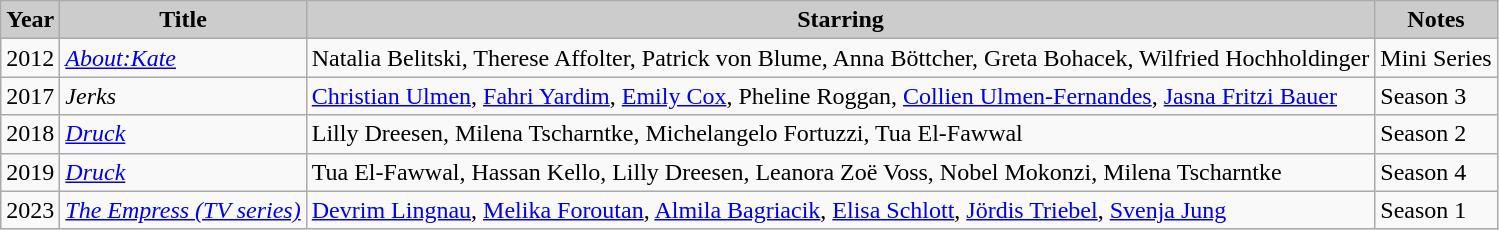<table class="wikitable">
<tr>
<th style="background: #CCCCCC;">Year</th>
<th style="background: #CCCCCC;">Title</th>
<th style="background: #CCCCCC;">Starring</th>
<th style="background: #CCCCCC;">Notes</th>
</tr>
<tr>
<td>2012</td>
<td><em><a href='#'>About:Kate</a></em></td>
<td>Natalia Belitski, Therese Affolter, Patrick von Blume, Anna Böttcher, Greta Bohacek, Wilfried Hochholdinger</td>
<td>Mini Series</td>
</tr>
<tr>
<td>2017</td>
<td><em>Jerks</em></td>
<td><a href='#'>Christian Ulmen</a>, <a href='#'>Fahri Yardim</a>, <a href='#'>Emily Cox</a>, Pheline Roggan, <a href='#'>Collien Ulmen-Fernandes</a>, <a href='#'>Jasna Fritzi Bauer</a></td>
<td>Season 3</td>
</tr>
<tr>
<td>2018</td>
<td><em><a href='#'>Druck</a></em></td>
<td>Lilly Dreesen, Milena Tscharntke, Michelangelo Fortuzzi, Tua El-Fawwal</td>
<td>Season 2</td>
</tr>
<tr>
<td>2019</td>
<td><em><a href='#'>Druck</a></em></td>
<td>Tua El-Fawwal, Hassan Kello, Lilly Dreesen, Leanora Zoë Voss, Nobel Mokonzi, Milena Tscharntke</td>
<td>Season 4</td>
</tr>
<tr>
<td>2023</td>
<td><em><a href='#'>The Empress (TV series)</a></em></td>
<td><a href='#'>Devrim Lingnau</a>, <a href='#'>Melika Foroutan</a>, <a href='#'>Almila Bagriacik</a>, <a href='#'>Elisa Schlott</a>, <a href='#'>Jördis Triebel</a>, <a href='#'>Svenja Jung</a></td>
<td>Season 1</td>
</tr>
</table>
